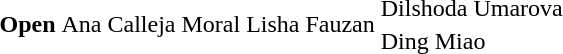<table>
<tr>
<th scope=row rowspan=2>Open</th>
<td rowspan=2> Ana Calleja Moral</td>
<td rowspan=2> Lisha Fauzan</td>
<td> Dilshoda Umarova</td>
</tr>
<tr>
<td> Ding Miao</td>
</tr>
<tr>
</tr>
</table>
